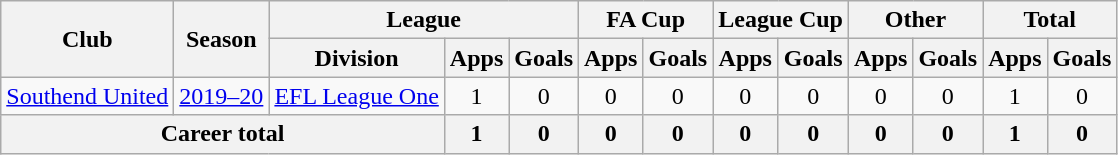<table class="wikitable" style="text-align: center;">
<tr>
<th rowspan="2">Club</th>
<th rowspan="2">Season</th>
<th colspan="3">League</th>
<th colspan="2">FA Cup</th>
<th colspan="2">League Cup</th>
<th colspan="2">Other</th>
<th colspan="2">Total</th>
</tr>
<tr>
<th>Division</th>
<th>Apps</th>
<th>Goals</th>
<th>Apps</th>
<th>Goals</th>
<th>Apps</th>
<th>Goals</th>
<th>Apps</th>
<th>Goals</th>
<th>Apps</th>
<th>Goals</th>
</tr>
<tr>
<td><a href='#'>Southend United</a></td>
<td><a href='#'>2019–20</a></td>
<td><a href='#'>EFL League One</a></td>
<td>1</td>
<td>0</td>
<td>0</td>
<td>0</td>
<td>0</td>
<td>0</td>
<td>0</td>
<td>0</td>
<td>1</td>
<td>0</td>
</tr>
<tr>
<th colspan="3">Career total</th>
<th>1</th>
<th>0</th>
<th>0</th>
<th>0</th>
<th>0</th>
<th>0</th>
<th>0</th>
<th>0</th>
<th>1</th>
<th>0</th>
</tr>
</table>
